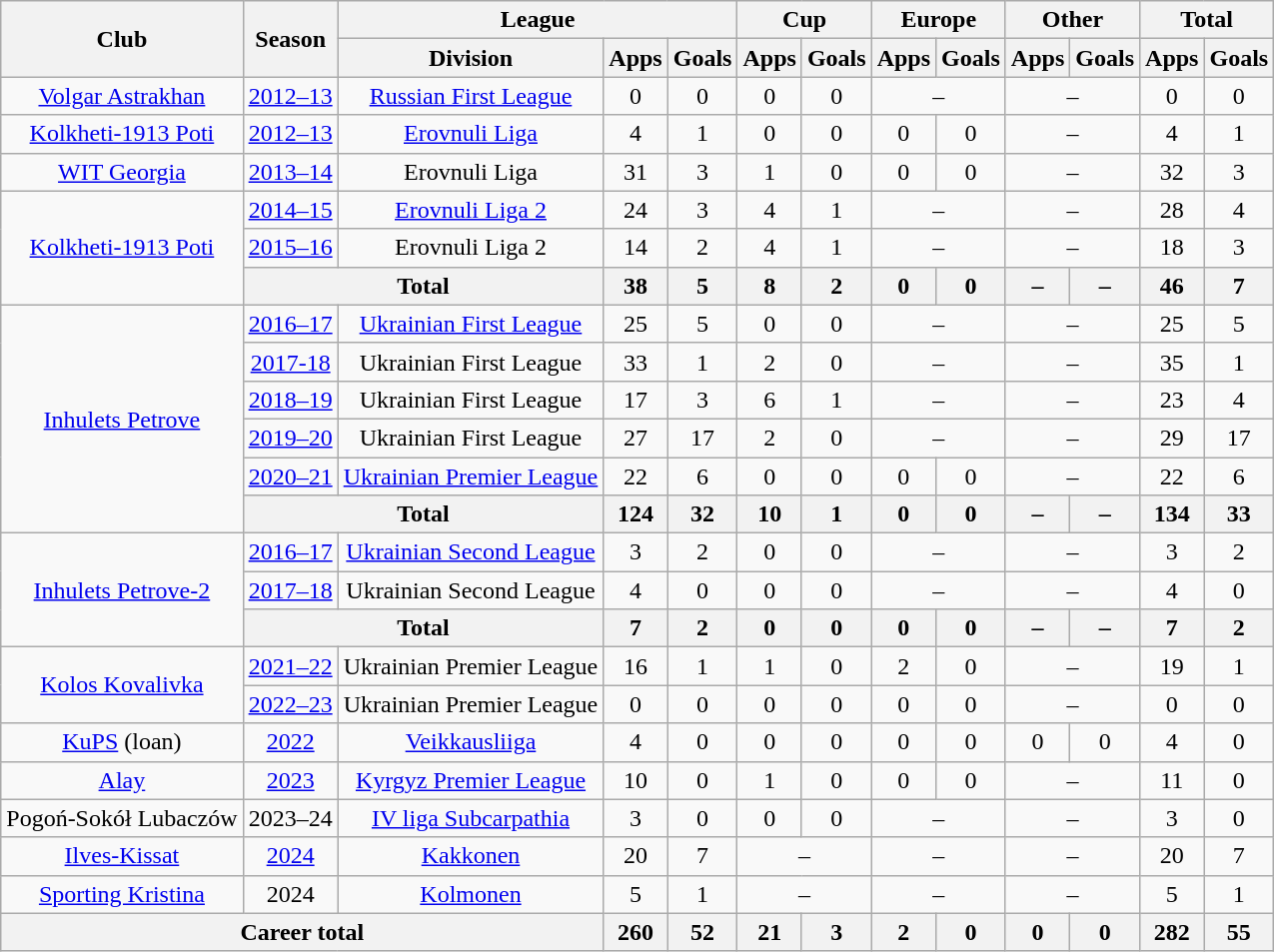<table class="wikitable" style="text-align:center">
<tr>
<th rowspan="2">Club</th>
<th rowspan="2">Season</th>
<th colspan="3">League</th>
<th colspan="2">Cup</th>
<th colspan="2">Europe</th>
<th colspan="2">Other</th>
<th colspan="2">Total</th>
</tr>
<tr>
<th>Division</th>
<th>Apps</th>
<th>Goals</th>
<th>Apps</th>
<th>Goals</th>
<th>Apps</th>
<th>Goals</th>
<th>Apps</th>
<th>Goals</th>
<th>Apps</th>
<th>Goals</th>
</tr>
<tr>
<td><a href='#'>Volgar Astrakhan</a></td>
<td><a href='#'>2012–13</a></td>
<td><a href='#'>Russian First League</a></td>
<td>0</td>
<td>0</td>
<td>0</td>
<td>0</td>
<td colspan="2">–</td>
<td colspan="2">–</td>
<td>0</td>
<td>0</td>
</tr>
<tr>
<td><a href='#'>Kolkheti-1913 Poti</a></td>
<td><a href='#'>2012–13</a></td>
<td><a href='#'>Erovnuli Liga</a></td>
<td>4</td>
<td>1</td>
<td>0</td>
<td>0</td>
<td>0</td>
<td>0</td>
<td colspan="2">–</td>
<td>4</td>
<td>1</td>
</tr>
<tr>
<td><a href='#'>WIT Georgia</a></td>
<td><a href='#'>2013–14</a></td>
<td>Erovnuli Liga</td>
<td>31</td>
<td>3</td>
<td>1</td>
<td>0</td>
<td>0</td>
<td>0</td>
<td colspan="2">–</td>
<td>32</td>
<td>3</td>
</tr>
<tr>
<td rowspan="3"><a href='#'>Kolkheti-1913 Poti</a></td>
<td><a href='#'>2014–15</a></td>
<td><a href='#'>Erovnuli Liga 2</a></td>
<td>24</td>
<td>3</td>
<td>4</td>
<td>1</td>
<td colspan="2">–</td>
<td colspan="2">–</td>
<td>28</td>
<td>4</td>
</tr>
<tr>
<td><a href='#'>2015–16</a></td>
<td>Erovnuli Liga 2</td>
<td>14</td>
<td>2</td>
<td>4</td>
<td>1</td>
<td colspan="2">–</td>
<td colspan="2">–</td>
<td>18</td>
<td>3</td>
</tr>
<tr>
<th colspan="2">Total</th>
<th>38</th>
<th>5</th>
<th>8</th>
<th>2</th>
<th>0</th>
<th>0</th>
<th>–</th>
<th>–</th>
<th>46</th>
<th>7</th>
</tr>
<tr>
<td rowspan="6"><a href='#'>Inhulets Petrove</a></td>
<td><a href='#'>2016–17</a></td>
<td><a href='#'>Ukrainian First League</a></td>
<td>25</td>
<td>5</td>
<td>0</td>
<td>0</td>
<td colspan="2">–</td>
<td colspan="2">–</td>
<td>25</td>
<td>5</td>
</tr>
<tr>
<td><a href='#'>2017-18</a></td>
<td>Ukrainian First League</td>
<td>33</td>
<td>1</td>
<td>2</td>
<td>0</td>
<td colspan="2">–</td>
<td colspan="2">–</td>
<td>35</td>
<td>1</td>
</tr>
<tr>
<td><a href='#'>2018–19</a></td>
<td>Ukrainian First League</td>
<td>17</td>
<td>3</td>
<td>6</td>
<td>1</td>
<td colspan="2">–</td>
<td colspan="2">–</td>
<td>23</td>
<td>4</td>
</tr>
<tr>
<td><a href='#'>2019–20</a></td>
<td>Ukrainian First League</td>
<td>27</td>
<td>17</td>
<td>2</td>
<td>0</td>
<td colspan="2">–</td>
<td colspan="2">–</td>
<td>29</td>
<td>17</td>
</tr>
<tr>
<td><a href='#'>2020–21</a></td>
<td><a href='#'>Ukrainian Premier League</a></td>
<td>22</td>
<td>6</td>
<td>0</td>
<td>0</td>
<td>0</td>
<td>0</td>
<td colspan="2">–</td>
<td>22</td>
<td>6</td>
</tr>
<tr>
<th colspan="2">Total</th>
<th>124</th>
<th>32</th>
<th>10</th>
<th>1</th>
<th>0</th>
<th>0</th>
<th>–</th>
<th>–</th>
<th>134</th>
<th>33</th>
</tr>
<tr>
<td rowspan="3"><a href='#'>Inhulets Petrove-2</a></td>
<td><a href='#'>2016–17</a></td>
<td><a href='#'>Ukrainian Second League</a></td>
<td>3</td>
<td>2</td>
<td>0</td>
<td>0</td>
<td colspan="2">–</td>
<td colspan="2">–</td>
<td>3</td>
<td>2</td>
</tr>
<tr>
<td><a href='#'>2017–18</a></td>
<td>Ukrainian Second League</td>
<td>4</td>
<td>0</td>
<td>0</td>
<td>0</td>
<td colspan="2">–</td>
<td colspan="2">–</td>
<td>4</td>
<td>0</td>
</tr>
<tr>
<th colspan="2">Total</th>
<th>7</th>
<th>2</th>
<th>0</th>
<th>0</th>
<th>0</th>
<th>0</th>
<th>–</th>
<th>–</th>
<th>7</th>
<th>2</th>
</tr>
<tr>
<td rowspan=2><a href='#'>Kolos Kovalivka</a></td>
<td><a href='#'>2021–22</a></td>
<td>Ukrainian Premier League</td>
<td>16</td>
<td>1</td>
<td>1</td>
<td>0</td>
<td>2</td>
<td>0</td>
<td colspan="2">–</td>
<td>19</td>
<td>1</td>
</tr>
<tr>
<td><a href='#'>2022–23</a></td>
<td>Ukrainian Premier League</td>
<td>0</td>
<td>0</td>
<td>0</td>
<td>0</td>
<td>0</td>
<td>0</td>
<td colspan="2">–</td>
<td>0</td>
<td>0</td>
</tr>
<tr>
<td><a href='#'>KuPS</a> (loan)</td>
<td><a href='#'>2022</a></td>
<td><a href='#'>Veikkausliiga</a></td>
<td>4</td>
<td>0</td>
<td>0</td>
<td>0</td>
<td>0</td>
<td>0</td>
<td>0</td>
<td>0</td>
<td>4</td>
<td>0</td>
</tr>
<tr>
<td><a href='#'>Alay</a></td>
<td><a href='#'>2023</a></td>
<td><a href='#'>Kyrgyz Premier League</a></td>
<td>10</td>
<td>0</td>
<td>1</td>
<td>0</td>
<td>0</td>
<td>0</td>
<td colspan="2">–</td>
<td>11</td>
<td>0</td>
</tr>
<tr>
<td>Pogoń-Sokół Lubaczów</td>
<td>2023–24</td>
<td><a href='#'>IV liga Subcarpathia</a></td>
<td>3</td>
<td>0</td>
<td>0</td>
<td>0</td>
<td colspan="2">–</td>
<td colspan="2">–</td>
<td>3</td>
<td>0</td>
</tr>
<tr>
<td><a href='#'>Ilves-Kissat</a></td>
<td><a href='#'>2024</a></td>
<td><a href='#'>Kakkonen</a></td>
<td>20</td>
<td>7</td>
<td colspan="2">–</td>
<td colspan="2">–</td>
<td colspan="2">–</td>
<td>20</td>
<td>7</td>
</tr>
<tr>
<td><a href='#'>Sporting Kristina</a></td>
<td>2024</td>
<td><a href='#'>Kolmonen</a></td>
<td>5</td>
<td>1</td>
<td colspan="2">–</td>
<td colspan="2">–</td>
<td colspan="2">–</td>
<td>5</td>
<td>1</td>
</tr>
<tr>
<th colspan="3">Career total</th>
<th>260</th>
<th>52</th>
<th>21</th>
<th>3</th>
<th>2</th>
<th>0</th>
<th>0</th>
<th>0</th>
<th>282</th>
<th>55</th>
</tr>
</table>
